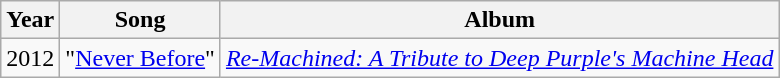<table class="wikitable">
<tr>
<th>Year</th>
<th>Song</th>
<th>Album</th>
</tr>
<tr>
<td>2012</td>
<td>"<a href='#'>Never Before</a>"</td>
<td><em><a href='#'>Re-Machined: A Tribute to Deep Purple's Machine Head</a></em></td>
</tr>
</table>
